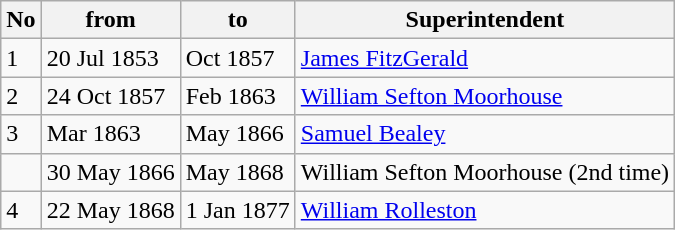<table class="wikitable">
<tr>
<th>No</th>
<th>from</th>
<th>to</th>
<th>Superintendent</th>
</tr>
<tr>
<td>1</td>
<td>20 Jul 1853</td>
<td>Oct 1857</td>
<td><a href='#'>James FitzGerald</a></td>
</tr>
<tr>
<td>2</td>
<td>24 Oct 1857</td>
<td>Feb 1863</td>
<td><a href='#'>William Sefton Moorhouse</a></td>
</tr>
<tr>
<td>3</td>
<td>Mar 1863</td>
<td>May 1866</td>
<td><a href='#'>Samuel Bealey</a></td>
</tr>
<tr>
<td></td>
<td>30 May 1866</td>
<td>May 1868</td>
<td>William Sefton Moorhouse (2nd time)</td>
</tr>
<tr>
<td>4</td>
<td>22 May 1868</td>
<td>1 Jan 1877</td>
<td><a href='#'>William Rolleston</a></td>
</tr>
</table>
